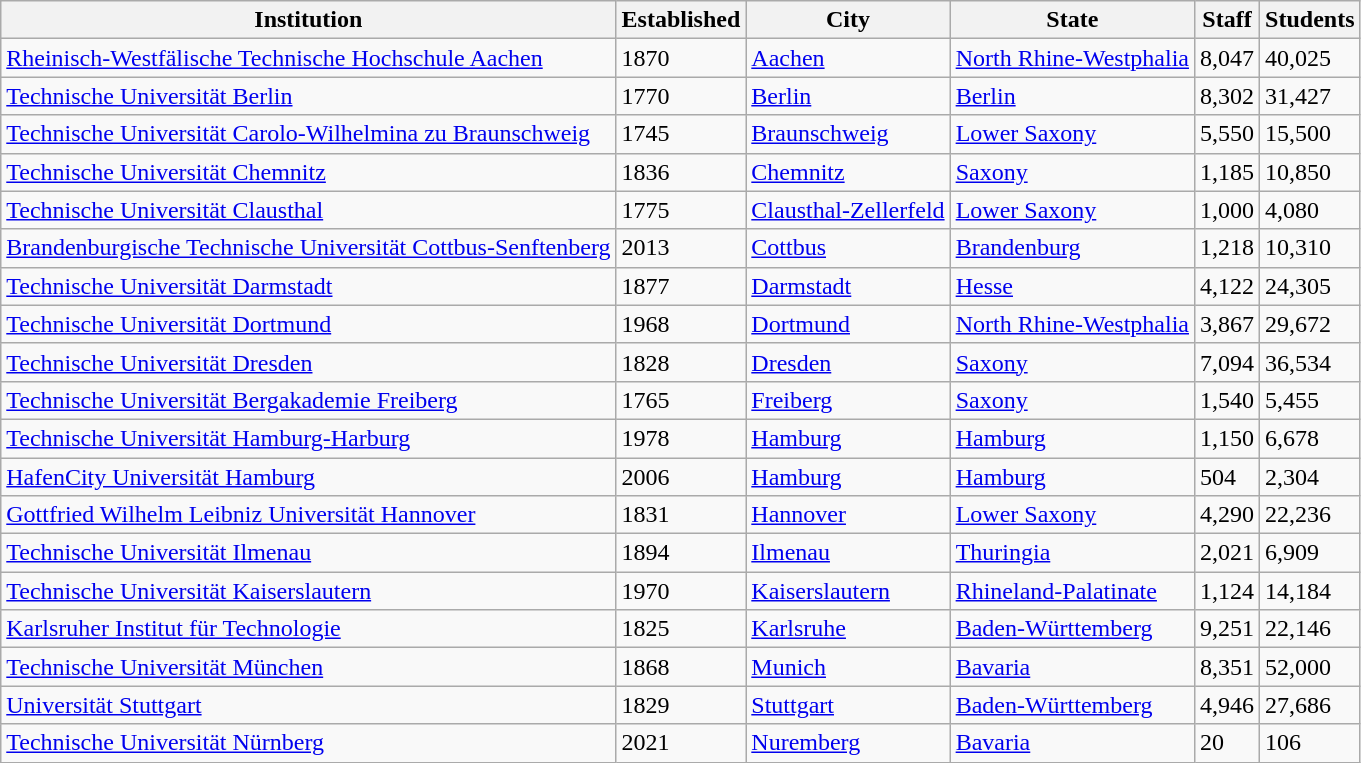<table class="sortable wikitable">
<tr>
<th>Institution</th>
<th>Established</th>
<th>City</th>
<th>State</th>
<th>Staff</th>
<th>Students</th>
</tr>
<tr>
<td><a href='#'>Rheinisch-Westfälische Technische Hochschule Aachen</a></td>
<td>1870</td>
<td><a href='#'>Aachen</a></td>
<td><a href='#'>North Rhine-Westphalia</a></td>
<td>8,047</td>
<td>40,025</td>
</tr>
<tr>
<td><a href='#'>Technische Universität Berlin</a></td>
<td>1770</td>
<td><a href='#'>Berlin</a></td>
<td><a href='#'>Berlin</a></td>
<td>8,302</td>
<td>31,427</td>
</tr>
<tr>
<td><a href='#'>Technische Universität Carolo-Wilhelmina zu Braunschweig</a></td>
<td>1745</td>
<td><a href='#'>Braunschweig</a></td>
<td><a href='#'>Lower Saxony</a></td>
<td>5,550</td>
<td>15,500</td>
</tr>
<tr>
<td><a href='#'>Technische Universität Chemnitz</a></td>
<td>1836</td>
<td><a href='#'>Chemnitz</a></td>
<td><a href='#'>Saxony</a></td>
<td>1,185</td>
<td>10,850</td>
</tr>
<tr>
<td><a href='#'>Technische Universität Clausthal</a></td>
<td>1775</td>
<td><a href='#'>Clausthal-Zellerfeld</a></td>
<td><a href='#'>Lower Saxony</a></td>
<td>1,000</td>
<td>4,080</td>
</tr>
<tr>
<td><a href='#'>Brandenburgische Technische Universität Cottbus-Senftenberg</a></td>
<td>2013</td>
<td><a href='#'>Cottbus</a></td>
<td><a href='#'>Brandenburg</a></td>
<td>1,218</td>
<td>10,310</td>
</tr>
<tr>
<td><a href='#'>Technische Universität Darmstadt</a></td>
<td>1877</td>
<td><a href='#'>Darmstadt</a></td>
<td><a href='#'>Hesse</a></td>
<td>4,122</td>
<td>24,305</td>
</tr>
<tr>
<td><a href='#'>Technische Universität Dortmund</a></td>
<td>1968</td>
<td><a href='#'>Dortmund</a></td>
<td><a href='#'>North Rhine-Westphalia</a></td>
<td>3,867</td>
<td>29,672</td>
</tr>
<tr>
<td><a href='#'>Technische Universität Dresden</a></td>
<td>1828</td>
<td><a href='#'>Dresden</a></td>
<td><a href='#'>Saxony</a></td>
<td>7,094</td>
<td>36,534</td>
</tr>
<tr>
<td><a href='#'>Technische Universität Bergakademie Freiberg</a></td>
<td>1765</td>
<td><a href='#'>Freiberg</a></td>
<td><a href='#'>Saxony</a></td>
<td>1,540</td>
<td>5,455</td>
</tr>
<tr>
<td><a href='#'>Technische Universität Hamburg-Harburg</a></td>
<td>1978</td>
<td><a href='#'>Hamburg</a></td>
<td><a href='#'>Hamburg</a></td>
<td>1,150</td>
<td>6,678</td>
</tr>
<tr>
<td><a href='#'>HafenCity Universität Hamburg</a></td>
<td>2006</td>
<td><a href='#'>Hamburg</a></td>
<td><a href='#'>Hamburg</a></td>
<td>504</td>
<td>2,304</td>
</tr>
<tr>
<td><a href='#'>Gottfried Wilhelm Leibniz Universität Hannover</a></td>
<td>1831</td>
<td><a href='#'>Hannover</a></td>
<td><a href='#'>Lower Saxony</a></td>
<td>4,290</td>
<td>22,236</td>
</tr>
<tr>
<td><a href='#'>Technische Universität Ilmenau</a></td>
<td>1894</td>
<td><a href='#'>Ilmenau</a></td>
<td><a href='#'>Thuringia</a></td>
<td>2,021</td>
<td>6,909</td>
</tr>
<tr>
<td><a href='#'>Technische Universität Kaiserslautern</a></td>
<td>1970</td>
<td><a href='#'>Kaiserslautern</a></td>
<td><a href='#'>Rhineland-Palatinate</a></td>
<td>1,124</td>
<td>14,184</td>
</tr>
<tr>
<td><a href='#'>Karlsruher Institut für Technologie</a></td>
<td>1825</td>
<td><a href='#'>Karlsruhe</a></td>
<td><a href='#'>Baden-Württemberg</a></td>
<td>9,251</td>
<td>22,146</td>
</tr>
<tr>
<td><a href='#'>Technische Universität München</a></td>
<td>1868</td>
<td><a href='#'>Munich</a></td>
<td><a href='#'>Bavaria</a></td>
<td>8,351</td>
<td>52,000</td>
</tr>
<tr>
<td><a href='#'>Universität Stuttgart</a></td>
<td>1829</td>
<td><a href='#'>Stuttgart</a></td>
<td><a href='#'>Baden-Württemberg</a></td>
<td>4,946</td>
<td>27,686</td>
</tr>
<tr>
<td><a href='#'>Technische Universität Nürnberg</a></td>
<td>2021</td>
<td><a href='#'>Nuremberg</a></td>
<td><a href='#'>Bavaria</a></td>
<td>20</td>
<td>106</td>
</tr>
</table>
